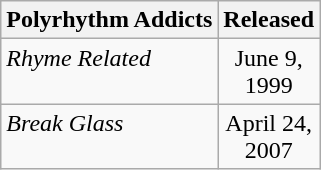<table class="wikitable">
<tr>
<th align="left" valign="top">Polyrhythm Addicts</th>
<th align="center" valign="top" width="40">Released</th>
</tr>
<tr>
<td align="left" valign="top"><em>Rhyme Related</em></td>
<td align="center" rowspan="1">June 9, 1999</td>
</tr>
<tr>
<td align="left" valign="top"><em>Break Glass</em></td>
<td align="center" rowspan="1">April 24, 2007</td>
</tr>
</table>
